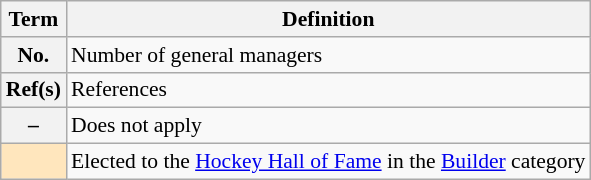<table class="wikitable" style="font-size:90%;">
<tr>
<th scope="col">Term</th>
<th scope="col">Definition</th>
</tr>
<tr>
<th scope="row">No.</th>
<td>Number of general managers</td>
</tr>
<tr>
<th scope="row">Ref(s)</th>
<td>References</td>
</tr>
<tr>
<th scope="row">–</th>
<td>Does not apply</td>
</tr>
<tr>
<th scope="row" style="background: #FFE6BD"></th>
<td>Elected to the <a href='#'>Hockey Hall of Fame</a> in the <a href='#'>Builder</a> category</td>
</tr>
</table>
